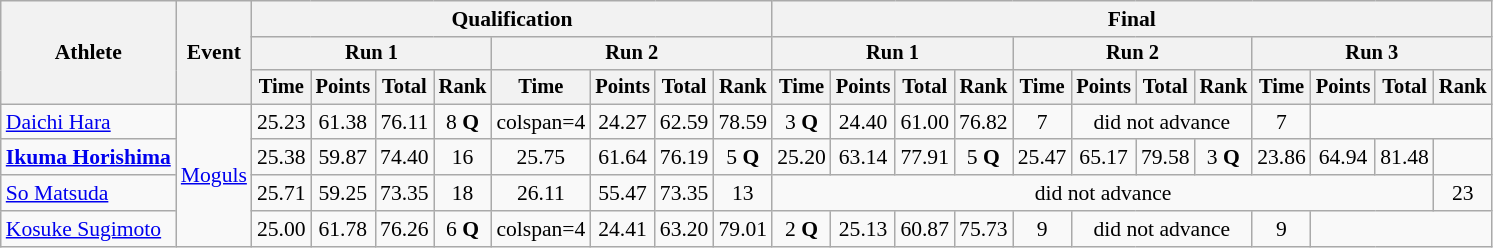<table class=wikitable style=font-size:90%;text-align:center>
<tr>
<th rowspan=3>Athlete</th>
<th rowspan=3>Event</th>
<th colspan=8>Qualification</th>
<th colspan=12>Final</th>
</tr>
<tr style=font-size:95%>
<th colspan=4>Run 1</th>
<th colspan=4>Run 2</th>
<th colspan=4>Run 1</th>
<th colspan=4>Run 2</th>
<th colspan=4>Run 3</th>
</tr>
<tr style=font-size:95%>
<th>Time</th>
<th>Points</th>
<th>Total</th>
<th>Rank</th>
<th>Time</th>
<th>Points</th>
<th>Total</th>
<th>Rank</th>
<th>Time</th>
<th>Points</th>
<th>Total</th>
<th>Rank</th>
<th>Time</th>
<th>Points</th>
<th>Total</th>
<th>Rank</th>
<th>Time</th>
<th>Points</th>
<th>Total</th>
<th>Rank</th>
</tr>
<tr>
<td align=left><a href='#'>Daichi Hara</a></td>
<td rowspan=4 align=left><a href='#'>Moguls</a></td>
<td>25.23</td>
<td>61.38</td>
<td>76.11</td>
<td>8 <strong>Q</strong></td>
<td>colspan=4 </td>
<td>24.27</td>
<td>62.59</td>
<td>78.59</td>
<td>3 <strong>Q</strong></td>
<td>24.40</td>
<td>61.00</td>
<td>76.82</td>
<td>7</td>
<td colspan=3>did not advance</td>
<td>7</td>
</tr>
<tr>
<td align=left><strong><a href='#'>Ikuma Horishima</a></strong></td>
<td>25.38</td>
<td>59.87</td>
<td>74.40</td>
<td>16</td>
<td>25.75</td>
<td>61.64</td>
<td>76.19</td>
<td>5 <strong>Q</strong></td>
<td>25.20</td>
<td>63.14</td>
<td>77.91</td>
<td>5 <strong>Q</strong></td>
<td>25.47</td>
<td>65.17</td>
<td>79.58</td>
<td>3 <strong>Q</strong></td>
<td>23.86</td>
<td>64.94</td>
<td>81.48</td>
<td></td>
</tr>
<tr>
<td align=left><a href='#'>So Matsuda</a></td>
<td>25.71</td>
<td>59.25</td>
<td>73.35</td>
<td>18</td>
<td>26.11</td>
<td>55.47</td>
<td>73.35</td>
<td>13</td>
<td colspan=11>did not advance</td>
<td>23</td>
</tr>
<tr>
<td align=left><a href='#'>Kosuke Sugimoto</a></td>
<td>25.00</td>
<td>61.78</td>
<td>76.26</td>
<td>6 <strong>Q</strong></td>
<td>colspan=4 </td>
<td>24.41</td>
<td>63.20</td>
<td>79.01</td>
<td>2 <strong>Q</strong></td>
<td>25.13</td>
<td>60.87</td>
<td>75.73</td>
<td>9</td>
<td colspan=3>did not advance</td>
<td>9</td>
</tr>
</table>
